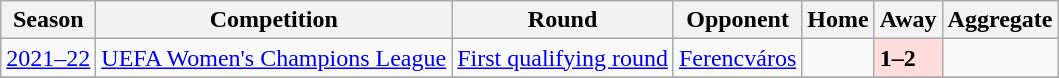<table class="wikitable">
<tr>
<th>Season</th>
<th>Competition</th>
<th>Round</th>
<th>Opponent</th>
<th>Home</th>
<th>Away</th>
<th>Aggregate</th>
</tr>
<tr>
<td rowspan=1><a href='#'>2021–22</a></td>
<td rowspan=1><a href='#'>UEFA Women's Champions League</a></td>
<td><a href='#'>First qualifying round</a></td>
<td> <a href='#'>Ferencváros</a></td>
<td></td>
<td style="background:#fdd; style="text-align:center;"><strong>1–2</strong></td>
<td></td>
</tr>
<tr>
</tr>
</table>
